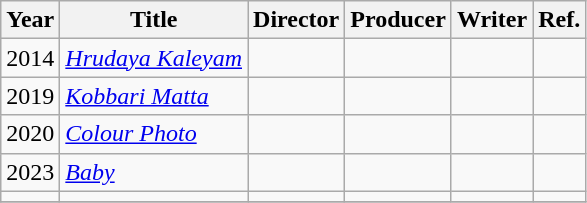<table class="wikitable sortable plainrowheaders">
<tr>
<th scope="col">Year</th>
<th scope="col">Title</th>
<th scope="col">Director</th>
<th scope="col">Producer</th>
<th scope="col">Writer</th>
<th>Ref.</th>
</tr>
<tr>
<td>2014</td>
<td><em><a href='#'>Hrudaya Kaleyam</a></em></td>
<td></td>
<td></td>
<td></td>
<td></td>
</tr>
<tr>
<td>2019</td>
<td><em><a href='#'>Kobbari Matta</a></em></td>
<td></td>
<td></td>
<td></td>
<td></td>
</tr>
<tr>
<td>2020</td>
<td><em><a href='#'>Colour Photo</a></em></td>
<td></td>
<td></td>
<td></td>
<td></td>
</tr>
<tr>
<td>2023</td>
<td><em><a href='#'>Baby</a></em></td>
<td></td>
<td></td>
<td></td>
<td></td>
</tr>
<tr>
<td></td>
<td></td>
<td></td>
<td></td>
<td></td>
<td></td>
</tr>
<tr>
</tr>
</table>
